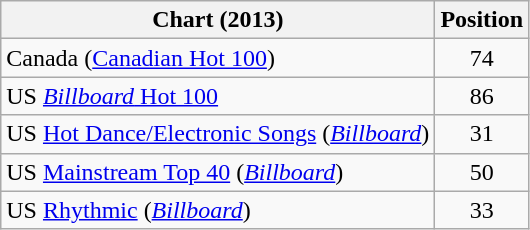<table class="wikitable sortable">
<tr>
<th scope="col">Chart (2013)</th>
<th scope="col">Position</th>
</tr>
<tr>
<td>Canada (<a href='#'>Canadian Hot 100</a>)</td>
<td style="text-align:center;">74</td>
</tr>
<tr>
<td>US <a href='#'><em>Billboard</em> Hot 100</a></td>
<td style="text-align:center;">86</td>
</tr>
<tr>
<td>US <a href='#'>Hot Dance/Electronic Songs</a> (<em><a href='#'>Billboard</a></em>)</td>
<td style="text-align:center;">31</td>
</tr>
<tr>
<td>US <a href='#'>Mainstream Top 40</a> (<em><a href='#'>Billboard</a></em>)</td>
<td style="text-align:center;">50</td>
</tr>
<tr>
<td>US <a href='#'>Rhythmic</a> (<em><a href='#'>Billboard</a></em>)</td>
<td style="text-align:center;">33</td>
</tr>
</table>
